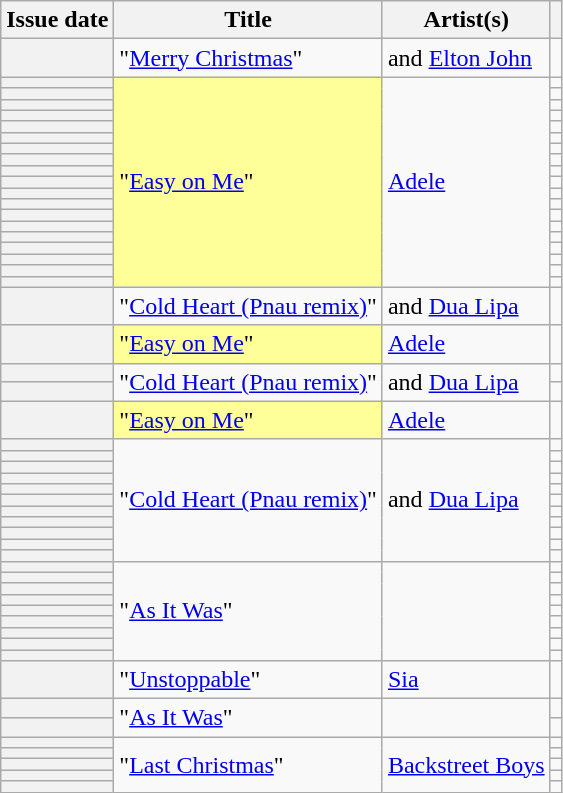<table class="wikitable sortable plainrowheaders">
<tr>
<th scope="col">Issue date</th>
<th scope="col">Title</th>
<th scope="col">Artist(s)</th>
<th scope="col" class=unsortable></th>
</tr>
<tr>
<th scope="row"></th>
<td>"<a href='#'>Merry Christmas</a>"</td>
<td> and <a href='#'>Elton John</a></td>
<td align=center></td>
</tr>
<tr>
<th scope="row"></th>
<td style="background-color:#FFFF99" rowspan="19">"<a href='#'>Easy on Me</a>" </td>
<td rowspan="19"><a href='#'>Adele</a></td>
<td align=center></td>
</tr>
<tr>
<th scope="row"></th>
<td align=center></td>
</tr>
<tr>
<th scope="row"></th>
<td align=center></td>
</tr>
<tr>
<th scope="row"></th>
<td align=center></td>
</tr>
<tr>
<th scope="row"></th>
<td align=center></td>
</tr>
<tr>
<th scope="row"></th>
<td align=center></td>
</tr>
<tr>
<th scope="row"></th>
<td align=center></td>
</tr>
<tr>
<th scope="row"></th>
<td align=center></td>
</tr>
<tr>
<th scope="row"></th>
<td align=center></td>
</tr>
<tr>
<th scope="row"></th>
<td align=center></td>
</tr>
<tr>
<th scope="row"></th>
<td align=center></td>
</tr>
<tr>
<th scope="row"></th>
<td align=center></td>
</tr>
<tr>
<th scope="row"></th>
<td align=center></td>
</tr>
<tr>
<th scope="row"></th>
<td align=center></td>
</tr>
<tr>
<th scope="row"></th>
<td align=center></td>
</tr>
<tr>
<th scope="row"></th>
<td align=center></td>
</tr>
<tr>
<th scope="row"></th>
<td align=center></td>
</tr>
<tr>
<th scope="row"></th>
<td align=center></td>
</tr>
<tr>
<th scope="row"></th>
<td align=center></td>
</tr>
<tr>
<th scope="row"></th>
<td>"<a href='#'>Cold Heart (Pnau remix)</a>"</td>
<td> and <a href='#'>Dua Lipa</a></td>
<td align=center></td>
</tr>
<tr>
<th scope="row"></th>
<td style="background-color:#FFFF99" rowspan="1">"<a href='#'>Easy on Me</a>" </td>
<td rowspan="1"><a href='#'>Adele</a></td>
<td align=center></td>
</tr>
<tr>
<th scope="row"></th>
<td rowspan="2">"<a href='#'>Cold Heart (Pnau remix)</a>"</td>
<td rowspan="2"> and <a href='#'>Dua Lipa</a></td>
<td align=center></td>
</tr>
<tr>
<th scope="row"></th>
<td align=center></td>
</tr>
<tr>
<th scope="row"></th>
<td style="background-color:#FFFF99">"<a href='#'>Easy on Me</a>" </td>
<td><a href='#'>Adele</a></td>
<td align=center></td>
</tr>
<tr>
<th scope="row"></th>
<td rowspan="11">"<a href='#'>Cold Heart (Pnau remix)</a>"</td>
<td rowspan="11"> and <a href='#'>Dua Lipa</a></td>
<td align=center></td>
</tr>
<tr>
<th scope="row"></th>
<td align=center></td>
</tr>
<tr>
<th scope="row"></th>
<td align=center></td>
</tr>
<tr>
<th scope="row"></th>
<td align=center></td>
</tr>
<tr>
<th scope="row"></th>
<td align=center></td>
</tr>
<tr>
<th scope="row"></th>
<td align=center></td>
</tr>
<tr>
<th scope="row"></th>
<td align=center></td>
</tr>
<tr>
<th scope="row"></th>
<td align=center></td>
</tr>
<tr>
<th scope="row"></th>
<td align=center></td>
</tr>
<tr>
<th scope="row"></th>
<td align=center></td>
</tr>
<tr>
<th scope="row"></th>
<td align=center></td>
</tr>
<tr>
<th scope="row"></th>
<td rowspan=9>"<a href='#'>As It Was</a>"</td>
<td rowspan=9></td>
<td align=center></td>
</tr>
<tr>
<th scope="row"></th>
<td align=center></td>
</tr>
<tr>
<th scope="row"></th>
<td align=center></td>
</tr>
<tr>
<th scope="row"></th>
<td align=center></td>
</tr>
<tr>
<th scope="row"></th>
<td align=center></td>
</tr>
<tr>
<th scope="row"></th>
<td align=center></td>
</tr>
<tr>
<th scope="row"></th>
<td align=center></td>
</tr>
<tr>
<th scope="row"></th>
<td align=center></td>
</tr>
<tr>
<th scope="row"></th>
<td align=center></td>
</tr>
<tr>
<th scope="row"></th>
<td>"<a href='#'>Unstoppable</a>"</td>
<td><a href='#'>Sia</a></td>
<td align=center></td>
</tr>
<tr>
<th scope="row"></th>
<td rowspan=2>"<a href='#'>As It Was</a>"</td>
<td rowspan=2></td>
<td align=center></td>
</tr>
<tr>
<th scope="row"></th>
<td align=center></td>
</tr>
<tr>
<th scope="row"></th>
<td rowspan=5>"<a href='#'>Last Christmas</a>"</td>
<td rowspan=5><a href='#'>Backstreet Boys</a></td>
<td align=center></td>
</tr>
<tr>
<th scope="row"></th>
<td align=center></td>
</tr>
<tr>
<th scope="row"></th>
<td align=center></td>
</tr>
<tr>
<th scope="row"></th>
<td align=center></td>
</tr>
<tr>
<th scope="row"></th>
<td align=center></td>
</tr>
</table>
